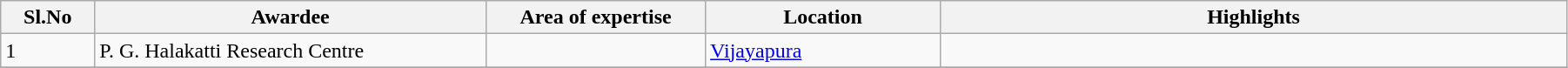<table class="wikitable sortable"  width=95%>
<tr>
<th width=6%>Sl.No</th>
<th width=25%>Awardee</th>
<th width=14%>Area of expertise</th>
<th width=15%>Location</th>
<th width=40%>Highlights</th>
</tr>
<tr>
<td>1</td>
<td>P. G. Halakatti Research Centre</td>
<td></td>
<td><a href='#'>Vijayapura</a></td>
<td></td>
</tr>
<tr>
</tr>
</table>
